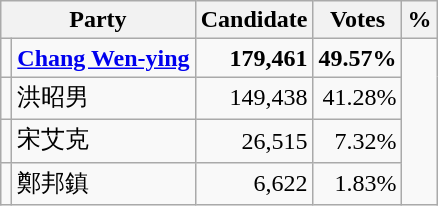<table class="wikitable">
<tr>
<th colspan="2">Party</th>
<th>Candidate</th>
<th>Votes</th>
<th>%</th>
</tr>
<tr>
<td></td>
<td><strong><a href='#'>Chang Wen-ying</a></strong></td>
<td align="right"><strong>179,461</strong></td>
<td align="right"><strong>49.57%</strong></td>
</tr>
<tr>
<td></td>
<td>洪昭男</td>
<td align="right">149,438</td>
<td align="right">41.28%</td>
</tr>
<tr>
<td></td>
<td>宋艾克</td>
<td align="right">26,515</td>
<td align="right">7.32%</td>
</tr>
<tr>
<td></td>
<td>鄭邦鎮</td>
<td align="right">6,622</td>
<td align="right">1.83%</td>
</tr>
</table>
